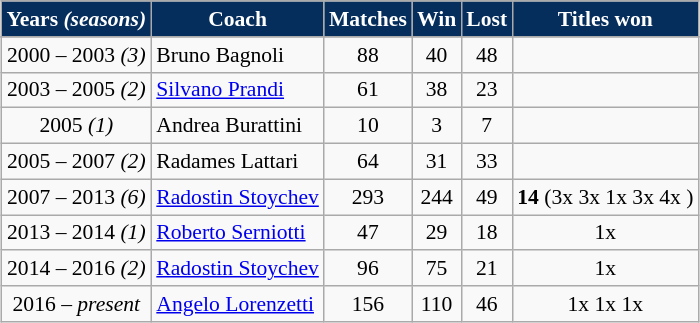<table class="wikitable" style="margin-left: auto; margin-right: auto; font-size: 90%; ">
<tr align=center>
<th style="color:white; background:#052E5D">Years <em>(seasons)</em></th>
<th style="color:white; background:#052E5D">Coach</th>
<th style="color:white; background:#052E5D">Matches</th>
<th style="color:white; background:#052E5D">Win</th>
<th style="color:white; background:#052E5D">Lost</th>
<th style="color:white; background:#052E5D">Titles won</th>
</tr>
<tr>
</tr>
<tr align=center>
<td>2000 – 2003 <em>(3)</em></td>
<td align=left> Bruno Bagnoli</td>
<td>88</td>
<td>40</td>
<td>48</td>
<td></td>
</tr>
<tr align=center>
<td>2003 – 2005 <em>(2)</em></td>
<td align=left> <a href='#'>Silvano Prandi</a></td>
<td>61</td>
<td>38</td>
<td>23</td>
<td></td>
</tr>
<tr align=center>
<td>2005 <em>(1)</em></td>
<td align=left> Andrea Burattini</td>
<td>10</td>
<td>3</td>
<td>7</td>
<td></td>
</tr>
<tr align=center>
<td>2005 – 2007 <em>(2)</em></td>
<td align=left> Radames Lattari</td>
<td>64</td>
<td>31</td>
<td>33</td>
<td></td>
</tr>
<tr align=center>
<td>2007 – 2013 <em>(6)</em></td>
<td align=left> <a href='#'>Radostin Stoychev</a></td>
<td>293</td>
<td>244</td>
<td>49</td>
<td><strong>14</strong> (3x  3x  1x  3x  4x )</td>
</tr>
<tr align=center>
<td>2013 – 2014 <em>(1)</em></td>
<td align=left> <a href='#'>Roberto Serniotti</a></td>
<td>47</td>
<td>29</td>
<td>18</td>
<td>1x </td>
</tr>
<tr align=center>
<td>2014 – 2016 <em>(2)</em> </td>
<td align=left> <a href='#'>Radostin Stoychev</a></td>
<td>96</td>
<td>75</td>
<td>21</td>
<td>1x </td>
</tr>
<tr align=center>
<td>2016 – <em>present</em></td>
<td align=left> <a href='#'>Angelo Lorenzetti</a></td>
<td>156</td>
<td>110</td>
<td>46</td>
<td>1x  1x  1x </td>
</tr>
</table>
